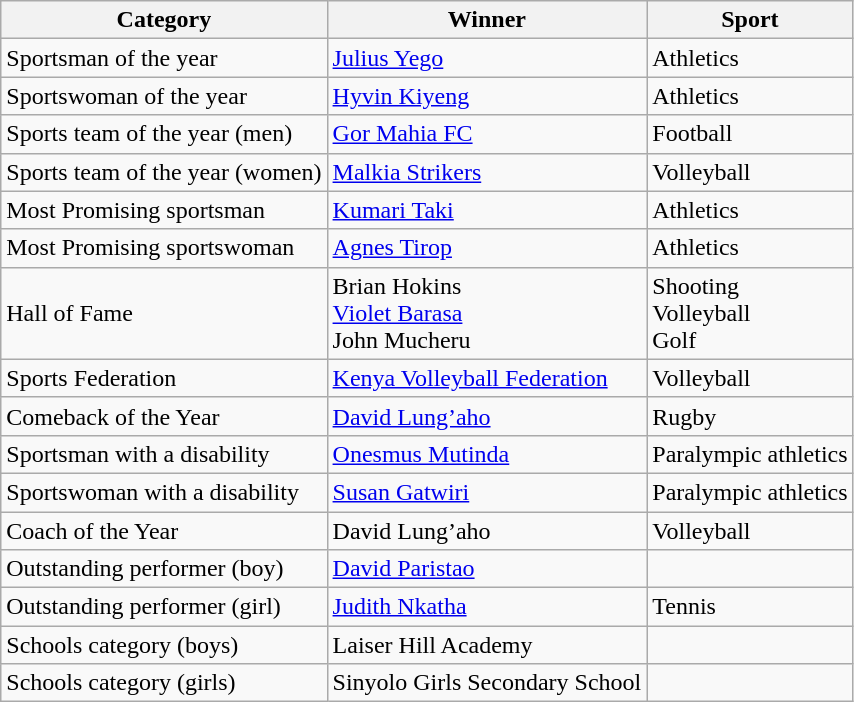<table class="wikitable">
<tr>
<th>Category</th>
<th>Winner</th>
<th>Sport</th>
</tr>
<tr>
<td>Sportsman of the year</td>
<td><a href='#'>Julius Yego</a></td>
<td>Athletics</td>
</tr>
<tr>
<td>Sportswoman of the year</td>
<td><a href='#'>Hyvin Kiyeng</a></td>
<td>Athletics</td>
</tr>
<tr>
<td>Sports team of the year (men)</td>
<td><a href='#'>Gor Mahia FC</a></td>
<td>Football</td>
</tr>
<tr>
<td>Sports team of the year (women)</td>
<td><a href='#'>Malkia Strikers</a></td>
<td>Volleyball</td>
</tr>
<tr>
<td>Most Promising sportsman</td>
<td><a href='#'>Kumari Taki</a></td>
<td>Athletics</td>
</tr>
<tr>
<td>Most Promising sportswoman</td>
<td><a href='#'>Agnes Tirop</a></td>
<td>Athletics</td>
</tr>
<tr>
<td>Hall of Fame</td>
<td>Brian Hokins<br><a href='#'>Violet Barasa</a><br>John Mucheru</td>
<td>Shooting<br>Volleyball<br>Golf</td>
</tr>
<tr>
<td>Sports Federation</td>
<td><a href='#'>Kenya Volleyball Federation</a></td>
<td>Volleyball</td>
</tr>
<tr>
<td>Comeback of the Year</td>
<td><a href='#'>David Lung’aho</a></td>
<td>Rugby</td>
</tr>
<tr>
<td>Sportsman with a disability</td>
<td><a href='#'>Onesmus Mutinda</a></td>
<td>Paralympic athletics</td>
</tr>
<tr>
<td>Sportswoman with a disability</td>
<td><a href='#'>Susan Gatwiri</a></td>
<td>Paralympic athletics</td>
</tr>
<tr>
<td>Coach of the Year</td>
<td>David Lung’aho</td>
<td>Volleyball</td>
</tr>
<tr>
<td>Outstanding performer (boy)</td>
<td><a href='#'>David Paristao</a></td>
<td></td>
</tr>
<tr>
<td>Outstanding performer (girl)</td>
<td><a href='#'>Judith Nkatha</a></td>
<td>Tennis</td>
</tr>
<tr>
<td>Schools category (boys)</td>
<td>Laiser Hill Academy</td>
<td></td>
</tr>
<tr>
<td>Schools category (girls)</td>
<td>Sinyolo Girls Secondary School</td>
<td></td>
</tr>
</table>
